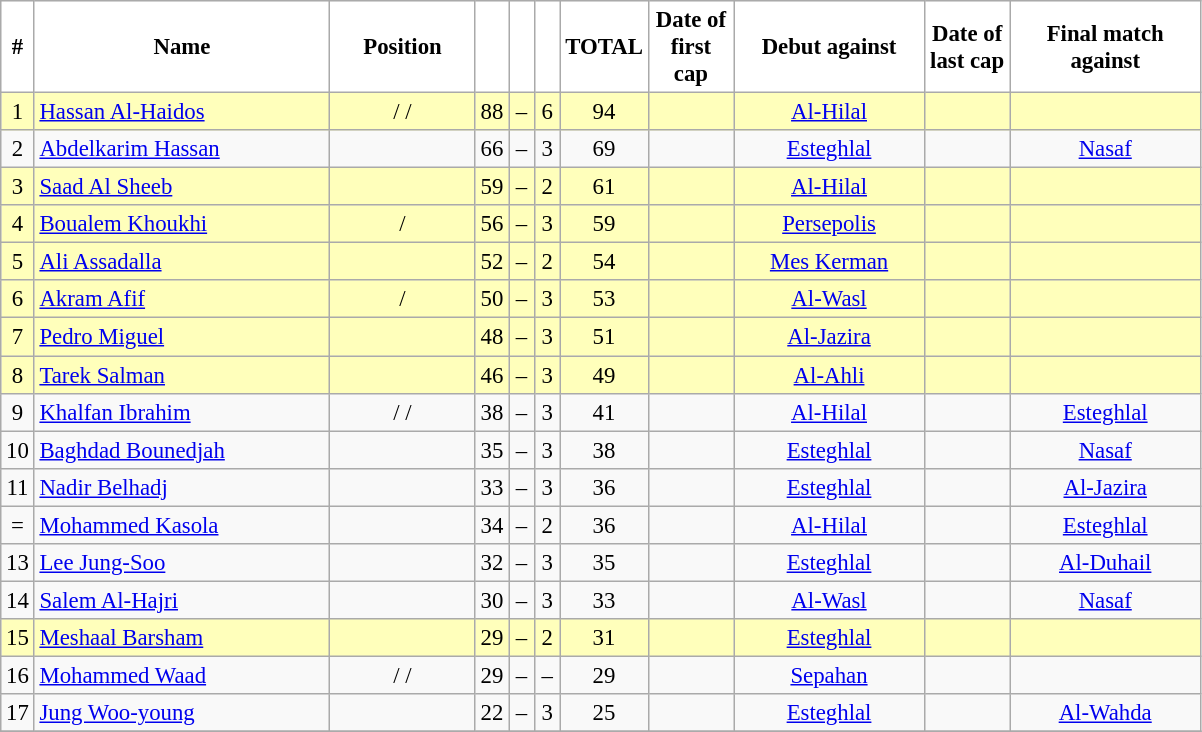<table border="0" class="wikitable" style="text-align:center;font-size:95%">
<tr>
<th scope=col style="color:#000000; background:#FFFFFF;" width=10>#</th>
<th scope=col style="color:#000000; background:#FFFFFF;" width=190>Name</th>
<th scope=col style="color:#000000; background:#FFFFFF;" width=90>Position</th>
<th scope=col style="color:#000000; background:#FFFFFF;" width=10><a href='#'></a></th>
<th scope=col style="color:#000000; background:#FFFFFF;" width=10><a href='#'></a></th>
<th scope=col style="color:#000000; background:#FFFFFF;" width=10><a href='#'></a></th>
<th scope=col style="color:#000000; background:#FFFFFF;" width=10>TOTAL</th>
<th scope=col style="color:#000000; background:#FFFFFF;" width=50>Date of first cap</th>
<th scope=col style="color:#000000; background:#FFFFFF;" width=120>Debut against</th>
<th scope=col style="color:#000000; background:#FFFFFF;" width=50>Date of last cap</th>
<th scope=col style="color:#000000; background:#FFFFFF;" width=120>Final match against</th>
</tr>
<tr style="background:#ffb">
<td>1</td>
<td align="left"> <a href='#'>Hassan Al-Haidos</a></td>
<td> /  / </td>
<td>88</td>
<td>–</td>
<td>6</td>
<td>94</td>
<td></td>
<td><a href='#'>Al-Hilal</a></td>
<td></td>
<td></td>
</tr>
<tr>
<td>2</td>
<td align="left"> <a href='#'>Abdelkarim Hassan</a></td>
<td></td>
<td>66</td>
<td>–</td>
<td>3</td>
<td>69</td>
<td></td>
<td><a href='#'>Esteghlal</a></td>
<td></td>
<td><a href='#'>Nasaf</a></td>
</tr>
<tr style="background:#ffb">
<td>3</td>
<td align="left"> <a href='#'>Saad Al Sheeb</a></td>
<td></td>
<td>59</td>
<td>–</td>
<td>2</td>
<td>61</td>
<td></td>
<td><a href='#'>Al-Hilal</a></td>
<td></td>
<td></td>
</tr>
<tr style="background:#ffb">
<td>4</td>
<td align="left"> <a href='#'>Boualem Khoukhi</a></td>
<td> / </td>
<td>56</td>
<td>–</td>
<td>3</td>
<td>59</td>
<td></td>
<td><a href='#'>Persepolis</a></td>
<td></td>
<td></td>
</tr>
<tr style="background:#ffb">
<td>5</td>
<td align="left"> <a href='#'>Ali Assadalla</a></td>
<td></td>
<td>52</td>
<td>–</td>
<td>2</td>
<td>54</td>
<td></td>
<td><a href='#'>Mes Kerman</a></td>
<td></td>
<td></td>
</tr>
<tr style="background:#ffb">
<td>6</td>
<td align="left"> <a href='#'>Akram Afif</a></td>
<td> / </td>
<td>50</td>
<td>–</td>
<td>3</td>
<td>53</td>
<td></td>
<td><a href='#'>Al-Wasl</a></td>
<td></td>
<td></td>
</tr>
<tr style="background:#ffb">
<td>7</td>
<td align="left"> <a href='#'>Pedro Miguel</a></td>
<td></td>
<td>48</td>
<td>–</td>
<td>3</td>
<td>51</td>
<td></td>
<td><a href='#'>Al-Jazira</a></td>
<td></td>
<td></td>
</tr>
<tr style="background:#ffb">
<td>8</td>
<td align="left"> <a href='#'>Tarek Salman</a></td>
<td></td>
<td>46</td>
<td>–</td>
<td>3</td>
<td>49</td>
<td></td>
<td><a href='#'>Al-Ahli</a></td>
<td></td>
<td></td>
</tr>
<tr>
<td>9</td>
<td align="left"> <a href='#'>Khalfan Ibrahim</a></td>
<td> /  / </td>
<td>38</td>
<td>–</td>
<td>3</td>
<td>41</td>
<td></td>
<td><a href='#'>Al-Hilal</a></td>
<td></td>
<td><a href='#'>Esteghlal</a></td>
</tr>
<tr>
<td>10</td>
<td align="left"> <a href='#'>Baghdad Bounedjah</a></td>
<td></td>
<td>35</td>
<td>–</td>
<td>3</td>
<td>38</td>
<td></td>
<td><a href='#'>Esteghlal</a></td>
<td></td>
<td><a href='#'>Nasaf</a></td>
</tr>
<tr>
<td>11</td>
<td align="left"> <a href='#'>Nadir Belhadj</a></td>
<td></td>
<td>33</td>
<td>–</td>
<td>3</td>
<td>36</td>
<td></td>
<td><a href='#'>Esteghlal</a></td>
<td></td>
<td><a href='#'>Al-Jazira</a></td>
</tr>
<tr>
<td>=</td>
<td align="left"> <a href='#'>Mohammed Kasola</a></td>
<td></td>
<td>34</td>
<td>–</td>
<td>2</td>
<td>36</td>
<td></td>
<td><a href='#'>Al-Hilal</a></td>
<td></td>
<td><a href='#'>Esteghlal</a></td>
</tr>
<tr>
<td>13</td>
<td align="left"> <a href='#'>Lee Jung-Soo</a></td>
<td></td>
<td>32</td>
<td>–</td>
<td>3</td>
<td>35</td>
<td></td>
<td><a href='#'>Esteghlal</a></td>
<td></td>
<td><a href='#'>Al-Duhail</a></td>
</tr>
<tr>
<td>14</td>
<td align="left"> <a href='#'>Salem Al-Hajri</a></td>
<td></td>
<td>30</td>
<td>–</td>
<td>3</td>
<td>33</td>
<td></td>
<td><a href='#'>Al-Wasl</a></td>
<td></td>
<td><a href='#'>Nasaf</a></td>
</tr>
<tr style="background:#ffb">
<td>15</td>
<td align="left"> <a href='#'>Meshaal Barsham</a></td>
<td></td>
<td>29</td>
<td>–</td>
<td>2</td>
<td>31</td>
<td></td>
<td><a href='#'>Esteghlal</a></td>
<td></td>
<td></td>
</tr>
<tr>
<td>16</td>
<td align="left"> <a href='#'>Mohammed Waad</a></td>
<td>/  / </td>
<td>29</td>
<td>–</td>
<td>–</td>
<td>29</td>
<td></td>
<td><a href='#'>Sepahan</a></td>
<td></td>
<td></td>
</tr>
<tr>
<td>17</td>
<td align="left"> <a href='#'>Jung Woo-young</a></td>
<td></td>
<td>22</td>
<td>–</td>
<td>3</td>
<td>25</td>
<td></td>
<td><a href='#'>Esteghlal</a></td>
<td></td>
<td><a href='#'>Al-Wahda</a></td>
</tr>
<tr>
</tr>
</table>
